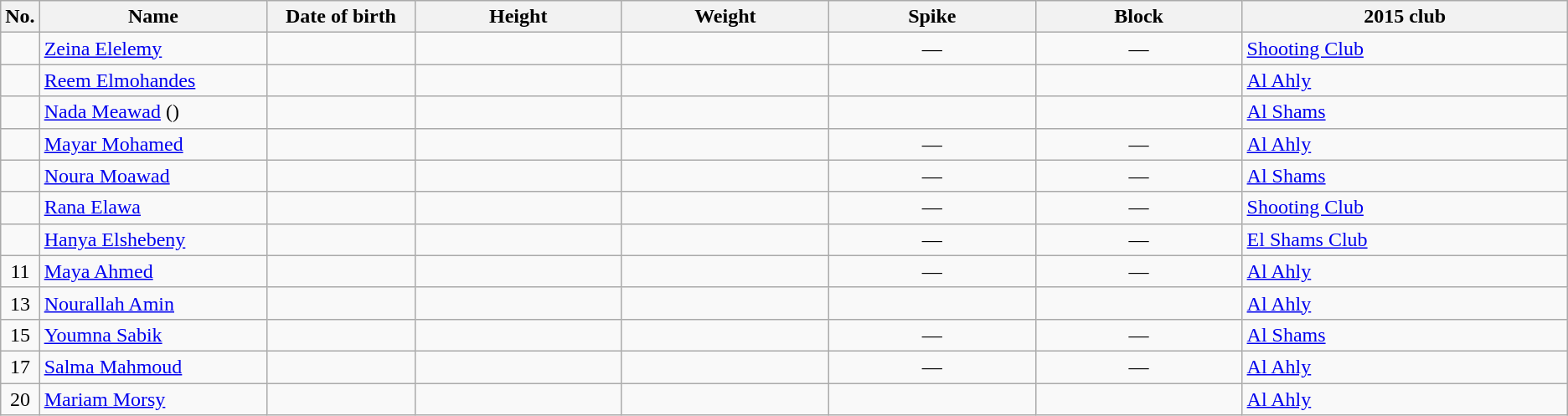<table class="wikitable sortable" style="text-align:center;">
<tr>
<th>No.</th>
<th style="width:11em">Name</th>
<th style="width:7em">Date of birth</th>
<th style="width:10em">Height</th>
<th style="width:10em">Weight</th>
<th style="width:10em">Spike</th>
<th style="width:10em">Block</th>
<th style="width:16em">2015 club</th>
</tr>
<tr>
<td></td>
<td align=left><a href='#'>Zeina Elelemy</a></td>
<td align=right></td>
<td></td>
<td></td>
<td>—</td>
<td>—</td>
<td align="left"> <a href='#'>Shooting Club</a></td>
</tr>
<tr>
<td></td>
<td align=left><a href='#'>Reem Elmohandes</a></td>
<td align=right></td>
<td></td>
<td></td>
<td></td>
<td></td>
<td align=left> <a href='#'>Al Ahly</a></td>
</tr>
<tr>
<td></td>
<td align=left><a href='#'>Nada Meawad</a> ()</td>
<td align=right></td>
<td></td>
<td></td>
<td></td>
<td></td>
<td align=left> <a href='#'>Al Shams</a></td>
</tr>
<tr>
<td></td>
<td align=left><a href='#'>Mayar Mohamed</a></td>
<td align=right></td>
<td></td>
<td></td>
<td>—</td>
<td>—</td>
<td align="left"> <a href='#'>Al Ahly</a></td>
</tr>
<tr>
<td></td>
<td align=left><a href='#'>Noura Moawad</a></td>
<td align=right></td>
<td></td>
<td></td>
<td>—</td>
<td>—</td>
<td align="left"> <a href='#'>Al Shams</a></td>
</tr>
<tr>
<td></td>
<td align=left><a href='#'>Rana Elawa</a></td>
<td align=right></td>
<td></td>
<td></td>
<td>—</td>
<td>—</td>
<td align="left"> <a href='#'>Shooting Club</a></td>
</tr>
<tr>
<td></td>
<td align=left><a href='#'>Hanya Elshebeny</a></td>
<td align=right></td>
<td></td>
<td></td>
<td>—</td>
<td>—</td>
<td align="left"> <a href='#'>El Shams Club</a></td>
</tr>
<tr>
<td>11</td>
<td align=left><a href='#'>Maya Ahmed</a></td>
<td align=right></td>
<td></td>
<td></td>
<td>—</td>
<td>—</td>
<td align="left"> <a href='#'>Al Ahly</a></td>
</tr>
<tr>
<td>13</td>
<td align=left><a href='#'>Nourallah Amin</a></td>
<td align=right></td>
<td></td>
<td></td>
<td></td>
<td></td>
<td align=left> <a href='#'>Al Ahly</a></td>
</tr>
<tr>
<td>15</td>
<td align=left><a href='#'>Youmna Sabik</a></td>
<td align=right></td>
<td></td>
<td></td>
<td>—</td>
<td>—</td>
<td align="left"> <a href='#'>Al Shams</a></td>
</tr>
<tr>
<td>17</td>
<td align=left><a href='#'>Salma Mahmoud</a></td>
<td align=right></td>
<td></td>
<td></td>
<td>—</td>
<td>—</td>
<td align="left"> <a href='#'>Al Ahly</a></td>
</tr>
<tr>
<td>20</td>
<td align=left><a href='#'>Mariam Morsy</a></td>
<td align=right></td>
<td></td>
<td></td>
<td></td>
<td></td>
<td align=left> <a href='#'>Al Ahly</a></td>
</tr>
</table>
